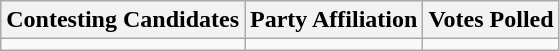<table class="wikitable sortable">
<tr>
<th>Contesting Candidates</th>
<th>Party Affiliation</th>
<th>Votes Polled</th>
</tr>
<tr>
<td></td>
<td></td>
<td></td>
</tr>
</table>
